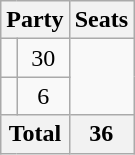<table class="wikitable">
<tr>
<th colspan=2>Party</th>
<th>Seats</th>
</tr>
<tr>
<td></td>
<td align=center>30</td>
</tr>
<tr>
<td></td>
<td align=center>6</td>
</tr>
<tr>
<th colspan=2>Total</th>
<th>36</th>
</tr>
</table>
